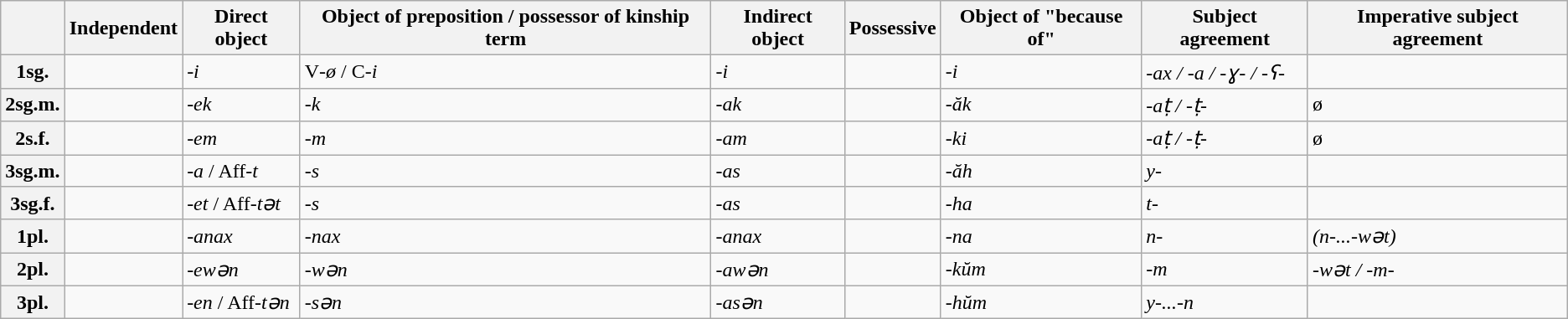<table class="wikitable" border="1">
<tr>
<th></th>
<th>Independent</th>
<th>Direct object</th>
<th>Object of preposition / possessor of kinship term</th>
<th>Indirect object</th>
<th>Possessive</th>
<th>Object of "because of"</th>
<th>Subject agreement</th>
<th>Imperative subject agreement</th>
</tr>
<tr>
<th>1sg.</th>
<td></td>
<td><em>-i</em></td>
<td>V<em>-ø</em> / C<em>-i</em></td>
<td><em>-i</em></td>
<td></td>
<td><em>-i</em></td>
<td><em>-ax / -a / -ɣ- / -ʕ-</em></td>
<td></td>
</tr>
<tr>
<th>2sg.m.</th>
<td></td>
<td><em>-ek</em></td>
<td><em>-k</em></td>
<td><em>-ak</em></td>
<td></td>
<td><em>-ăk</em></td>
<td><em>-aṭ / -ṭ-</em></td>
<td>ø</td>
</tr>
<tr>
<th>2s.f.</th>
<td></td>
<td><em>-em</em></td>
<td><em>-m</em></td>
<td><em>-am</em></td>
<td></td>
<td><em>-ki</em></td>
<td><em>-aṭ / -ṭ-</em></td>
<td>ø</td>
</tr>
<tr>
<th>3sg.m.</th>
<td></td>
<td><em>-a</em> / Aff-<em>t</em></td>
<td><em>-s</em></td>
<td><em>-as</em></td>
<td></td>
<td><em>-ăh</em></td>
<td><em>y-</em></td>
<td></td>
</tr>
<tr>
<th>3sg.f.</th>
<td></td>
<td><em>-et</em> / Aff-<em>tət</em></td>
<td><em>-s</em></td>
<td><em>-as</em></td>
<td></td>
<td><em>-ha</em></td>
<td><em>t-</em></td>
<td></td>
</tr>
<tr>
<th>1pl.</th>
<td></td>
<td><em>-anax</em></td>
<td><em>-nax</em></td>
<td><em>-anax</em></td>
<td></td>
<td><em>-na</em></td>
<td><em>n-</em></td>
<td><em>(n-...-wət)</em></td>
</tr>
<tr>
<th>2pl.</th>
<td></td>
<td><em>-ewən</em></td>
<td><em>-wən</em></td>
<td><em>-awən</em></td>
<td></td>
<td><em>-kŭm</em></td>
<td><em>-m</em></td>
<td><em>-wət / -m-</em></td>
</tr>
<tr>
<th>3pl.</th>
<td></td>
<td><em>-en</em> / Aff-<em>tən</em></td>
<td><em>-sən</em></td>
<td><em>-asən</em></td>
<td></td>
<td><em>-hŭm</em></td>
<td><em>y-...-n</em></td>
<td></td>
</tr>
</table>
